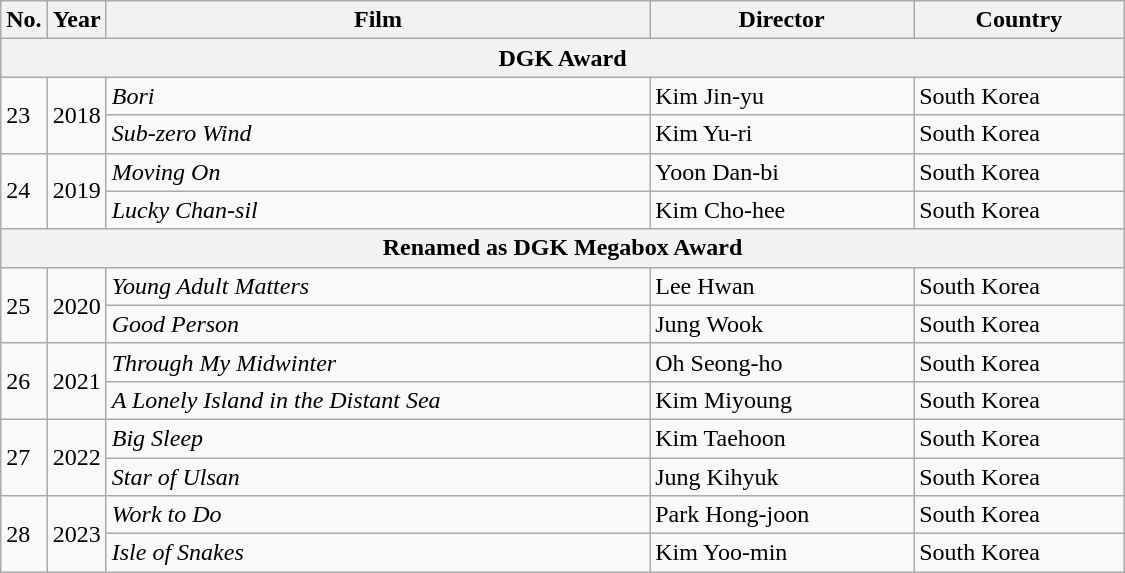<table class=wikitable style="width:750px">
<tr>
<th width=10>No.</th>
<th width=10>Year</th>
<th>Film</th>
<th>Director</th>
<th>Country</th>
</tr>
<tr>
<th colspan=5>DGK Award</th>
</tr>
<tr>
<td rowspan=2>23</td>
<td rowspan=2>2018</td>
<td><em>Bori</em></td>
<td>Kim Jin-yu</td>
<td>South Korea</td>
</tr>
<tr>
<td><em>Sub-zero Wind</em></td>
<td>Kim Yu-ri</td>
<td>South Korea</td>
</tr>
<tr>
<td rowspan=2>24</td>
<td rowspan=2>2019</td>
<td><em>Moving On</em></td>
<td>Yoon Dan-bi</td>
<td>South Korea</td>
</tr>
<tr>
<td><em>Lucky Chan-sil</em></td>
<td>Kim Cho-hee</td>
<td>South Korea</td>
</tr>
<tr>
<th colspan=5>Renamed as DGK Megabox Award</th>
</tr>
<tr>
<td rowspan=2>25</td>
<td rowspan=2>2020</td>
<td><em>Young Adult Matters</em></td>
<td>Lee Hwan</td>
<td>South Korea</td>
</tr>
<tr>
<td><em>Good Person</em></td>
<td>Jung Wook</td>
<td>South Korea</td>
</tr>
<tr>
<td rowspan=2>26</td>
<td rowspan=2>2021</td>
<td><em>Through My Midwinter</em></td>
<td>Oh Seong-ho</td>
<td>South Korea</td>
</tr>
<tr>
<td><em>A Lonely Island in the Distant Sea</em></td>
<td>Kim Miyoung</td>
<td>South Korea</td>
</tr>
<tr>
<td rowspan=2>27</td>
<td rowspan=2>2022</td>
<td><em>Big Sleep</em></td>
<td>Kim Taehoon</td>
<td>South Korea</td>
</tr>
<tr>
<td><em>Star of Ulsan</em></td>
<td>Jung Kihyuk</td>
<td>South Korea</td>
</tr>
<tr>
<td rowspan=2>28</td>
<td rowspan=2>2023</td>
<td><em>Work to Do</em></td>
<td>Park Hong-joon</td>
<td>South Korea</td>
</tr>
<tr>
<td><em>Isle of Snakes</em></td>
<td>Kim Yoo-min</td>
<td>South Korea</td>
</tr>
</table>
